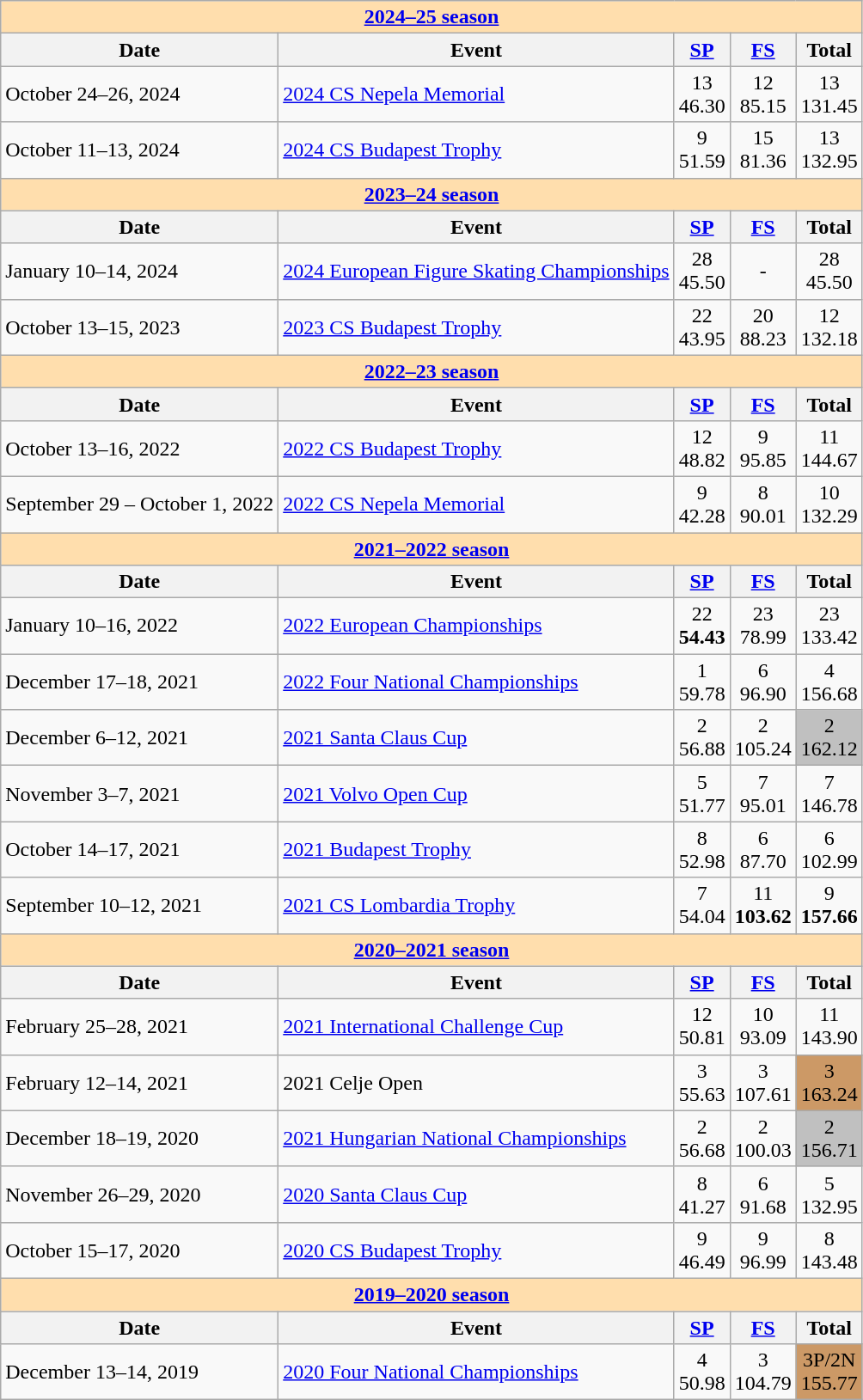<table class="wikitable">
<tr>
<td colspan="5" style="background-color: #ffdead; " align="center"><a href='#'><strong>2024–25 season</strong></a></td>
</tr>
<tr>
<th>Date</th>
<th>Event</th>
<th><a href='#'>SP</a></th>
<th><a href='#'>FS</a></th>
<th>Total</th>
</tr>
<tr>
<td>October 24–26, 2024</td>
<td><a href='#'>2024 CS Nepela Memorial</a></td>
<td align=center>13 <br> 46.30</td>
<td align=center>12 <br> 85.15</td>
<td align=center>13 <br> 131.45</td>
</tr>
<tr>
<td>October 11–13, 2024</td>
<td><a href='#'>2024 CS Budapest Trophy</a></td>
<td align=center>9 <br> 51.59</td>
<td align=center>15 <br> 81.36</td>
<td align=center>13 <br> 132.95</td>
</tr>
<tr>
<td colspan="5" style="background-color: #ffdead; " align="center"><a href='#'><strong>2023–24 season</strong></a></td>
</tr>
<tr>
<th>Date</th>
<th>Event</th>
<th><a href='#'>SP</a></th>
<th><a href='#'>FS</a></th>
<th>Total</th>
</tr>
<tr>
<td>January 10–14, 2024</td>
<td><a href='#'>2024 European Figure Skating Championships</a></td>
<td align=center>28 <br> 45.50</td>
<td align=center>-</td>
<td align=center>28 <br> 45.50</td>
</tr>
<tr>
<td>October 13–15, 2023</td>
<td><a href='#'>2023 CS Budapest Trophy</a></td>
<td align=center>22 <br> 43.95</td>
<td align=center>20 <br> 88.23</td>
<td align=center>12 <br> 132.18</td>
</tr>
<tr>
<td colspan="5" style="background-color: #ffdead; " align="center"><a href='#'><strong>2022–23 season</strong></a></td>
</tr>
<tr>
<th>Date</th>
<th>Event</th>
<th><a href='#'>SP</a></th>
<th><a href='#'>FS</a></th>
<th>Total</th>
</tr>
<tr>
<td>October 13–16, 2022</td>
<td><a href='#'>2022 CS Budapest Trophy</a></td>
<td align=center>12 <br> 48.82</td>
<td align=center>9 <br> 95.85</td>
<td align=center>11 <br> 144.67</td>
</tr>
<tr>
<td>September 29 – October 1, 2022</td>
<td><a href='#'>2022 CS Nepela Memorial</a></td>
<td align=center>9 <br> 42.28</td>
<td align=center>8 <br> 90.01</td>
<td align=center>10 <br> 132.29</td>
</tr>
<tr>
<td style="background-color: #ffdead; " colspan=5 align=center><a href='#'><strong>2021–2022 season</strong></a></td>
</tr>
<tr>
<th>Date</th>
<th>Event</th>
<th><a href='#'>SP</a></th>
<th><a href='#'>FS</a></th>
<th>Total</th>
</tr>
<tr>
<td>January 10–16, 2022</td>
<td><a href='#'>2022 European Championships</a></td>
<td align=center>22 <br> <strong>54.43</strong></td>
<td align=center>23 <br> 78.99</td>
<td align=center>23 <br> 133.42</td>
</tr>
<tr>
<td>December 17–18, 2021</td>
<td><a href='#'>2022 Four National Championships</a></td>
<td align=center>1 <br> 59.78</td>
<td align=center>6 <br> 96.90</td>
<td align=center>4 <br> 156.68</td>
</tr>
<tr>
<td>December 6–12, 2021</td>
<td><a href='#'>2021 Santa Claus Cup</a></td>
<td align=center>2 <br> 56.88</td>
<td align=center>2 <br> 105.24</td>
<td align=center bgcolor=silver>2 <br> 162.12</td>
</tr>
<tr>
<td>November 3–7, 2021</td>
<td><a href='#'>2021 Volvo Open Cup</a></td>
<td align=center>5 <br> 51.77</td>
<td align=center>7 <br> 95.01</td>
<td align=center>7 <br> 146.78</td>
</tr>
<tr>
<td>October 14–17, 2021</td>
<td><a href='#'>2021 Budapest Trophy</a></td>
<td align=center>8 <br> 52.98</td>
<td align=center>6 <br> 87.70</td>
<td align=center>6 <br> 102.99</td>
</tr>
<tr>
<td>September 10–12, 2021</td>
<td><a href='#'>2021 CS Lombardia Trophy</a></td>
<td align=center>7 <br> 54.04</td>
<td align=center>11 <br> <strong>103.62</strong></td>
<td align=center>9 <br> <strong>157.66</strong></td>
</tr>
<tr>
<td style="background-color: #ffdead; " colspan=5 align=center><a href='#'><strong>2020–2021 season</strong></a></td>
</tr>
<tr>
<th>Date</th>
<th>Event</th>
<th><a href='#'>SP</a></th>
<th><a href='#'>FS</a></th>
<th>Total</th>
</tr>
<tr>
<td>February 25–28, 2021</td>
<td><a href='#'>2021 International Challenge Cup</a></td>
<td align=center>12 <br> 50.81</td>
<td align=center>10 <br> 93.09</td>
<td align=center>11 <br> 143.90</td>
</tr>
<tr>
<td>February 12–14, 2021</td>
<td>2021 Celje Open</td>
<td align=center>3 <br> 55.63</td>
<td align=center>3 <br> 107.61</td>
<td align=center bgcolor=cc9966>3 <br> 163.24</td>
</tr>
<tr>
<td>December 18–19, 2020</td>
<td><a href='#'>2021 Hungarian National Championships</a></td>
<td align=center>2 <br> 56.68</td>
<td align=center>2 <br> 100.03</td>
<td align=center bgcolor=silver>2 <br> 156.71</td>
</tr>
<tr>
<td>November 26–29, 2020</td>
<td><a href='#'>2020 Santa Claus Cup</a></td>
<td align=center>8 <br> 41.27</td>
<td align=center>6 <br> 91.68</td>
<td align=center>5 <br> 132.95</td>
</tr>
<tr>
<td>October 15–17, 2020</td>
<td><a href='#'>2020 CS Budapest Trophy</a></td>
<td align=center>9 <br> 46.49</td>
<td align=center>9 <br> 96.99</td>
<td align=center>8 <br> 143.48</td>
</tr>
<tr>
<td style="background-color: #ffdead; " colspan=5 align=center><a href='#'><strong>2019–2020 season</strong></a></td>
</tr>
<tr>
<th>Date</th>
<th>Event</th>
<th><a href='#'>SP</a></th>
<th><a href='#'>FS</a></th>
<th>Total</th>
</tr>
<tr>
<td>December 13–14, 2019</td>
<td><a href='#'>2020 Four National Championships</a></td>
<td align=center>4 <br> 50.98</td>
<td align=center>3 <br> 104.79</td>
<td align=center bgcolor=cc9966>3P/2N <br> 155.77</td>
</tr>
</table>
